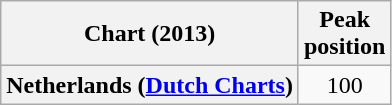<table class="wikitable sortable plainrowheaders">
<tr>
<th scope="col">Chart (2013)</th>
<th scope="col">Peak<br>position</th>
</tr>
<tr>
<th scope="row">Netherlands (<a href='#'>Dutch Charts</a>)</th>
<td style="text-align:center;">100</td>
</tr>
</table>
